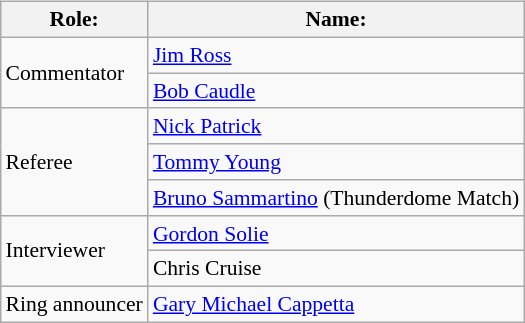<table class=wikitable style="font-size:90%; margin: 0.5em 0 0.5em 1em; float: right; clear: right;">
<tr>
<th>Role:</th>
<th>Name:</th>
</tr>
<tr>
<td rowspan=2>Commentator</td>
<td><a href='#'>Jim Ross</a></td>
</tr>
<tr>
<td><a href='#'>Bob Caudle</a></td>
</tr>
<tr>
<td rowspan=3>Referee</td>
<td><a href='#'>Nick Patrick</a></td>
</tr>
<tr>
<td><a href='#'>Tommy Young</a></td>
</tr>
<tr>
<td><a href='#'>Bruno Sammartino</a> (Thunderdome Match)</td>
</tr>
<tr>
<td rowspan=2>Interviewer</td>
<td><a href='#'>Gordon Solie</a></td>
</tr>
<tr>
<td>Chris Cruise</td>
</tr>
<tr>
<td rowspan=1>Ring announcer</td>
<td><a href='#'>Gary Michael Cappetta</a></td>
</tr>
</table>
